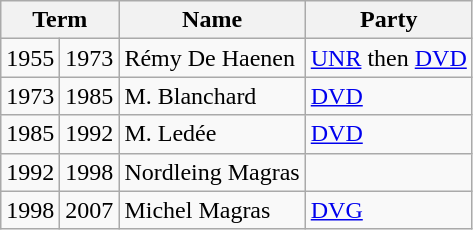<table class="wikitable">
<tr>
<th colspan="2">Term</th>
<th>Name</th>
<th>Party</th>
</tr>
<tr>
<td>1955</td>
<td>1973</td>
<td>Rémy De Haenen</td>
<td><a href='#'>UNR</a> then <a href='#'>DVD</a></td>
</tr>
<tr>
<td>1973</td>
<td>1985</td>
<td>M. Blanchard</td>
<td><a href='#'>DVD</a></td>
</tr>
<tr>
<td>1985</td>
<td>1992</td>
<td>M. Ledée</td>
<td><a href='#'>DVD</a></td>
</tr>
<tr>
<td>1992</td>
<td>1998</td>
<td>Nordleing Magras</td>
<td></td>
</tr>
<tr>
<td>1998</td>
<td>2007</td>
<td>Michel Magras</td>
<td><a href='#'>DVG</a></td>
</tr>
</table>
